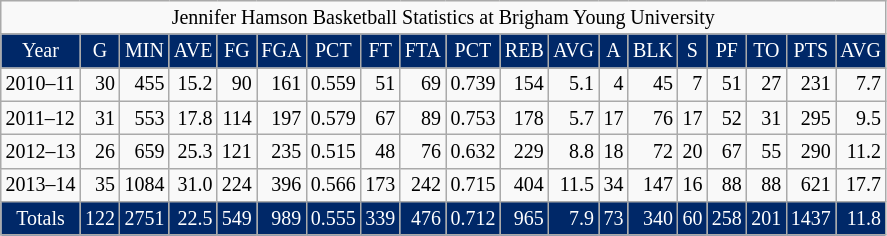<table class="wikitable">
<tr style="font-size:10pt" align="center" valign="bottom">
<td colspan="20" height="14">Jennifer Hamson Basketball Statistics at Brigham Young University</td>
</tr>
<tr style="background-color:#002868;font-size:10pt;color:white" align="center" valign="bottom">
<td height="15">Year</td>
<td>G</td>
<td>MIN</td>
<td>AVE</td>
<td>FG</td>
<td>FGA</td>
<td>PCT</td>
<td>FT</td>
<td>FTA</td>
<td>PCT</td>
<td>REB</td>
<td>AVG</td>
<td>A</td>
<td>BLK</td>
<td>S</td>
<td>PF</td>
<td>TO</td>
<td>PTS</td>
<td>AVG</td>
</tr>
<tr style="font-size:10pt">
<td height="14"  valign="bottom">2010–11</td>
<td align="right" valign="bottom">30</td>
<td align="right" valign="bottom">455</td>
<td align="right" valign="bottom">15.2</td>
<td align="right" valign="bottom">90</td>
<td align="right" valign="bottom">161</td>
<td align="right" valign="bottom">0.559</td>
<td align="right" valign="bottom">51</td>
<td align="right" valign="bottom">69</td>
<td align="right" valign="bottom">0.739</td>
<td align="right" valign="bottom">154</td>
<td align="right" valign="bottom">5.1</td>
<td align="right" valign="bottom">4</td>
<td align="right" valign="bottom">45</td>
<td align="right" valign="bottom">7</td>
<td align="right" valign="bottom">51</td>
<td align="right" valign="bottom">27</td>
<td align="right" valign="bottom">231</td>
<td align="right" valign="bottom">7.7</td>
</tr>
<tr style="font-size:10pt">
<td height="14"  valign="bottom">2011–12</td>
<td align="right" valign="bottom">31</td>
<td align="right" valign="bottom">553</td>
<td align="right" valign="bottom">17.8</td>
<td align="right" valign="bottom">114</td>
<td align="right" valign="bottom">197</td>
<td align="right" valign="bottom">0.579</td>
<td align="right" valign="bottom">67</td>
<td align="right" valign="bottom">89</td>
<td align="right" valign="bottom">0.753</td>
<td align="right" valign="bottom">178</td>
<td align="right" valign="bottom">5.7</td>
<td align="right" valign="bottom">17</td>
<td align="right" valign="bottom">76</td>
<td align="right" valign="bottom">17</td>
<td align="right" valign="bottom">52</td>
<td align="right" valign="bottom">31</td>
<td align="right" valign="bottom">295</td>
<td align="right" valign="bottom">9.5</td>
</tr>
<tr style="font-size:10pt">
<td height="14"  valign="bottom">2012–13</td>
<td align="right" valign="bottom">26</td>
<td align="right" valign="bottom">659</td>
<td align="right" valign="bottom">25.3</td>
<td align="right" valign="bottom">121</td>
<td align="right" valign="bottom">235</td>
<td align="right" valign="bottom">0.515</td>
<td align="right" valign="bottom">48</td>
<td align="right" valign="bottom">76</td>
<td align="right" valign="bottom">0.632</td>
<td align="right" valign="bottom">229</td>
<td align="right" valign="bottom">8.8</td>
<td align="right" valign="bottom">18</td>
<td align="right" valign="bottom">72</td>
<td align="right" valign="bottom">20</td>
<td align="right" valign="bottom">67</td>
<td align="right" valign="bottom">55</td>
<td align="right" valign="bottom">290</td>
<td align="right" valign="bottom">11.2</td>
</tr>
<tr style="font-size:10pt">
<td height="14"  valign="bottom">2013–14</td>
<td align="right" valign="bottom">35</td>
<td align="right" valign="bottom">1084</td>
<td align="right" valign="bottom">31.0</td>
<td align="right" valign="bottom">224</td>
<td align="right" valign="bottom">396</td>
<td align="right" valign="bottom">0.566</td>
<td align="right" valign="bottom">173</td>
<td align="right" valign="bottom">242</td>
<td align="right" valign="bottom">0.715</td>
<td align="right" valign="bottom">404</td>
<td align="right" valign="bottom">11.5</td>
<td align="right" valign="bottom">34</td>
<td align="right" valign="bottom">147</td>
<td align="right" valign="bottom">16</td>
<td align="right" valign="bottom">88</td>
<td align="right" valign="bottom">88</td>
<td align="right" valign="bottom">621</td>
<td align="right" valign="bottom">17.7</td>
</tr>
<tr style="background-color:#002868;font-size:10pt;color:white">
<td height="15" align="center" valign="bottom">Totals</td>
<td align="right" valign="bottom">122</td>
<td align="right" valign="bottom">2751</td>
<td align="right" valign="bottom">22.5</td>
<td align="right" valign="bottom">549</td>
<td align="right" valign="bottom">989</td>
<td align="right" valign="bottom">0.555</td>
<td align="right" valign="bottom">339</td>
<td align="right" valign="bottom">476</td>
<td align="right" valign="bottom">0.712</td>
<td align="right" valign="bottom">965</td>
<td align="right" valign="bottom">7.9</td>
<td align="right" valign="bottom">73</td>
<td align="right" valign="bottom">340</td>
<td align="right" valign="bottom">60</td>
<td align="right" valign="bottom">258</td>
<td align="right" valign="bottom">201</td>
<td align="right" valign="bottom">1437</td>
<td align="right" valign="bottom">11.8</td>
</tr>
</table>
